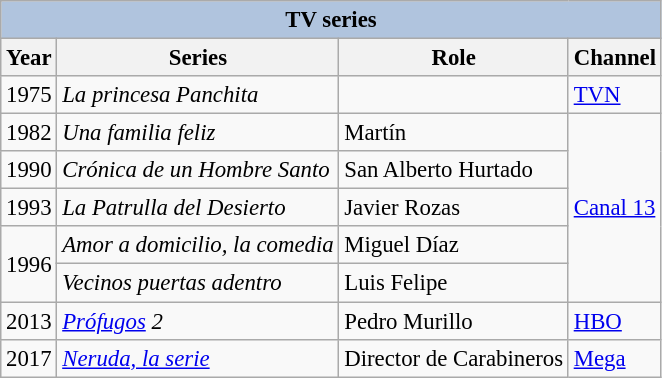<table class="wikitable" style="font-size: 95%;">
<tr>
<th colspan="4" style="background: LightSteelBlue;">TV series</th>
</tr>
<tr>
<th>Year</th>
<th>Series</th>
<th>Role</th>
<th>Channel</th>
</tr>
<tr>
<td>1975</td>
<td><em>La princesa Panchita</em></td>
<td></td>
<td><a href='#'>TVN</a></td>
</tr>
<tr>
<td>1982</td>
<td><em>Una familia feliz</em></td>
<td>Martín</td>
<td rowspan="5"><a href='#'>Canal 13</a></td>
</tr>
<tr>
<td>1990</td>
<td><em>Crónica de un Hombre Santo</em></td>
<td Alberto Hurtado Cruchaga>San Alberto Hurtado</td>
</tr>
<tr>
<td>1993</td>
<td><em>La Patrulla del Desierto</em></td>
<td>Javier Rozas</td>
</tr>
<tr>
<td rowspan="2">1996</td>
<td><em>Amor a domicilio, la comedia</em></td>
<td>Miguel Díaz</td>
</tr>
<tr>
<td><em>Vecinos puertas adentro</em></td>
<td>Luis Felipe</td>
</tr>
<tr>
<td>2013</td>
<td><em><a href='#'>Prófugos</a> 2</em></td>
<td>Pedro Murillo</td>
<td><a href='#'>HBO</a></td>
</tr>
<tr>
<td>2017</td>
<td><a href='#'><em>Neruda, la serie</em></a></td>
<td>Director de Carabineros</td>
<td><a href='#'>Mega</a></td>
</tr>
</table>
